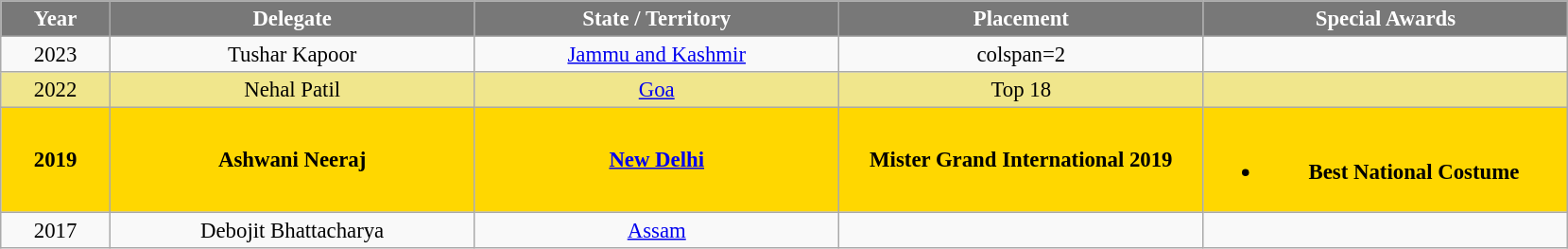<table class="wikitable sortable" style="font-size: 95%; text-align:center">
<tr>
<th width="70" style="background-color:#787878;color:#FFFFFF;">Year</th>
<th width="250" style="background-color:#787878;color:#FFFFFF;">Delegate</th>
<th width="250" style="background-color:#787878;color:#FFFFFF;">State / Territory</th>
<th width="250" style="background-color:#787878;color:#FFFFFF;">Placement</th>
<th width="250" style="background-color:#787878;color:#FFFFFF;">Special Awards</th>
</tr>
<tr>
<td> 2023</td>
<td>Tushar Kapoor</td>
<td><a href='#'>Jammu and Kashmir</a></td>
<td>colspan=2 </td>
</tr>
<tr style="background:khaki;">
<td> 2022</td>
<td>Nehal Patil</td>
<td><a href='#'>Goa</a></td>
<td>Top 18</td>
<td></td>
</tr>
<tr style="background:gold; font-weight: bold">
<td> 2019</td>
<td>Ashwani Neeraj</td>
<td><a href='#'>New Delhi</a></td>
<td>Mister Grand International 2019</td>
<td><br><ul><li>Best National Costume</li></ul></td>
</tr>
<tr>
<td> 2017</td>
<td>Debojit Bhattacharya</td>
<td><a href='#'>Assam</a></td>
<td></td>
<td></td>
</tr>
</table>
